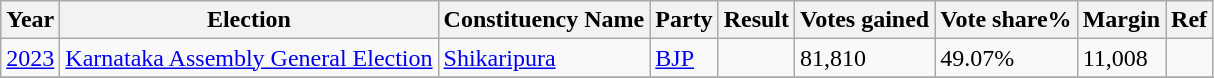<table class="wikitable">
<tr>
<th>Year</th>
<th>Election</th>
<th>Constituency Name</th>
<th>Party</th>
<th>Result</th>
<th>Votes gained</th>
<th>Vote share%</th>
<th>Margin</th>
<th>Ref</th>
</tr>
<tr>
<td><a href='#'>2023</a></td>
<td><a href='#'>Karnataka Assembly General Election</a></td>
<td><a href='#'>Shikaripura</a></td>
<td><a href='#'>BJP</a></td>
<td></td>
<td>81,810</td>
<td>49.07%</td>
<td>11,008</td>
<td></td>
</tr>
<tr>
</tr>
</table>
